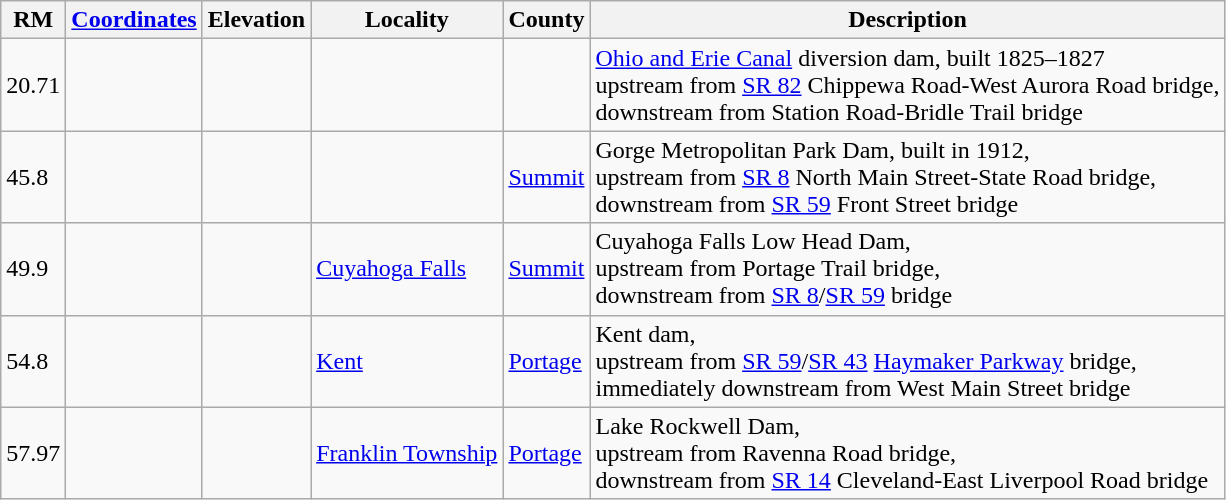<table class="wikitable sortable collapsible" >
<tr>
<th>RM<br></th>
<th><a href='#'>Coordinates</a></th>
<th>Elevation</th>
<th>Locality</th>
<th>County</th>
<th>Description</th>
</tr>
<tr>
<td>20.71<br></td>
<td></td>
<td></td>
<td></td>
<td></td>
<td><a href='#'>Ohio and Erie Canal</a> diversion dam, built 1825–1827<br>upstream from  <a href='#'>SR 82</a> Chippewa Road-West Aurora Road bridge,<br>downstream from Station Road-Bridle Trail bridge</td>
</tr>
<tr>
<td>45.8<br></td>
<td></td>
<td></td>
<td></td>
<td><a href='#'>Summit</a></td>
<td>Gorge Metropolitan Park Dam, built in 1912,<br>upstream from  <a href='#'>SR 8</a> North Main Street-State Road bridge,<br>downstream from  <a href='#'>SR 59</a> Front Street bridge</td>
</tr>
<tr>
<td>49.9<br></td>
<td></td>
<td></td>
<td><a href='#'>Cuyahoga Falls</a></td>
<td><a href='#'>Summit</a></td>
<td>Cuyahoga Falls Low Head Dam,<br>upstream from Portage Trail bridge,<br>downstream from   <a href='#'>SR 8</a>/<a href='#'>SR 59</a> bridge</td>
</tr>
<tr>
<td>54.8<br></td>
<td></td>
<td></td>
<td><a href='#'>Kent</a></td>
<td><a href='#'>Portage</a></td>
<td>Kent dam,<br>upstream from   <a href='#'>SR 59</a>/<a href='#'>SR 43</a> <a href='#'>Haymaker Parkway</a> bridge,<br> immediately downstream from West Main Street bridge</td>
</tr>
<tr>
<td>57.97<br></td>
<td></td>
<td></td>
<td><a href='#'>Franklin Township</a></td>
<td><a href='#'>Portage</a></td>
<td>Lake Rockwell Dam,<br>upstream from Ravenna Road bridge,<br>downstream from  <a href='#'>SR 14</a> Cleveland-East Liverpool Road bridge</td>
</tr>
</table>
